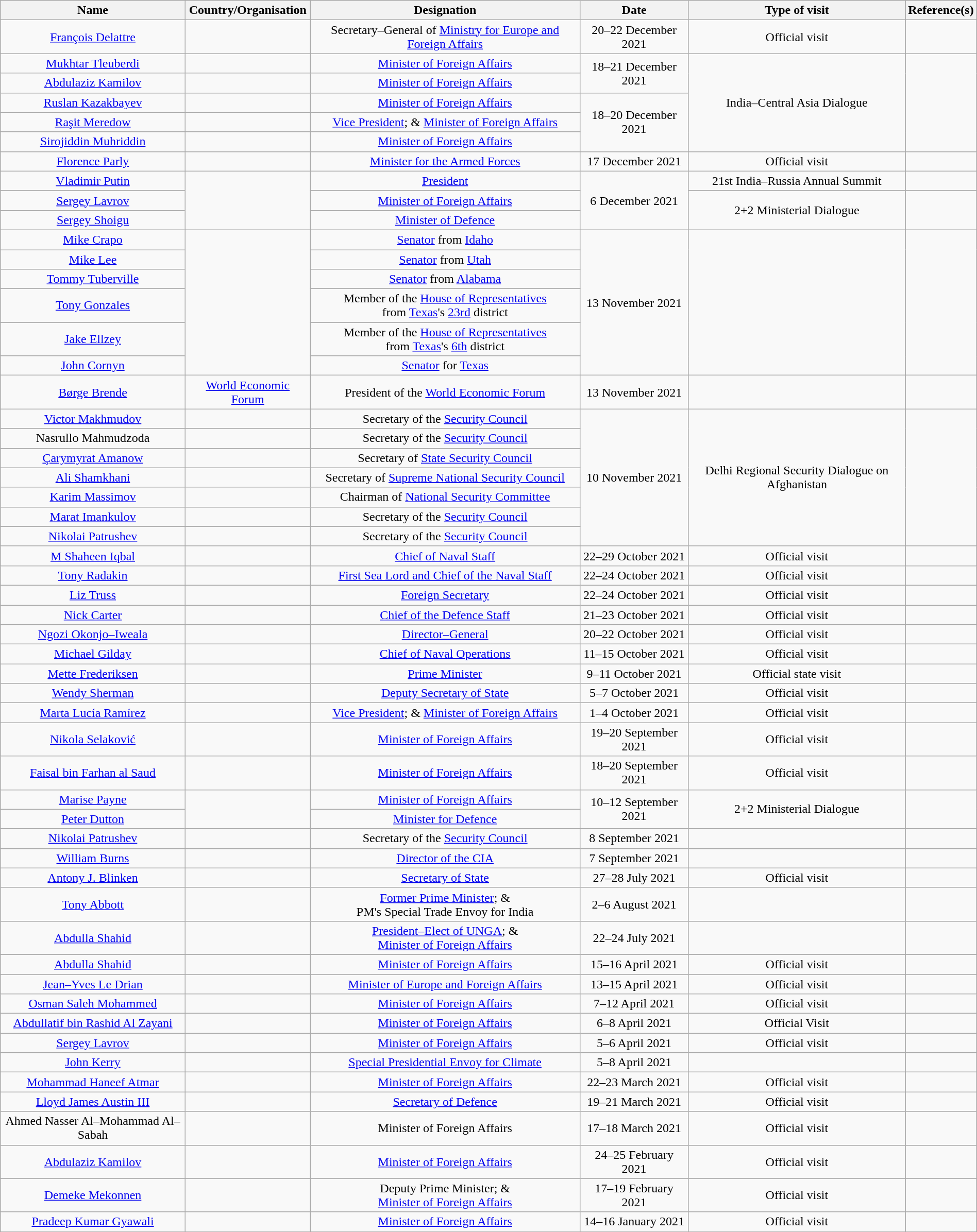<table class="wikitable" style="border-collapse:collapse; text-align:center" width="100%">
<tr>
<th>Name</th>
<th>Country/Organisation</th>
<th>Designation</th>
<th>Date</th>
<th>Type of visit</th>
<th>Reference(s)</th>
</tr>
<tr>
<td><a href='#'>François Delattre</a></td>
<td></td>
<td>Secretary–General of <a href='#'>Ministry for Europe and Foreign Affairs</a></td>
<td>20–22 December 2021</td>
<td>Official visit</td>
<td></td>
</tr>
<tr>
<td><a href='#'>Mukhtar Tleuberdi</a></td>
<td></td>
<td><a href='#'>Minister of Foreign Affairs</a></td>
<td rowspan="2">18–21 December 2021</td>
<td rowspan="5">India–Central Asia Dialogue</td>
<td rowspan="5"></td>
</tr>
<tr>
<td><a href='#'>Abdulaziz Kamilov</a></td>
<td></td>
<td><a href='#'>Minister of Foreign Affairs</a></td>
</tr>
<tr>
<td><a href='#'>Ruslan Kazakbayev</a></td>
<td></td>
<td><a href='#'>Minister of Foreign Affairs</a></td>
<td rowspan="3">18–20 December 2021</td>
</tr>
<tr>
<td><a href='#'>Raşit Meredow</a></td>
<td></td>
<td><a href='#'>Vice President</a>; & <a href='#'>Minister of Foreign Affairs</a></td>
</tr>
<tr>
<td><a href='#'>Sirojiddin Muhriddin</a></td>
<td></td>
<td><a href='#'>Minister of Foreign Affairs</a></td>
</tr>
<tr>
<td><a href='#'>Florence Parly</a></td>
<td></td>
<td><a href='#'>Minister for the Armed Forces</a></td>
<td>17 December 2021</td>
<td>Official visit</td>
<td></td>
</tr>
<tr>
<td><a href='#'>Vladimir Putin</a></td>
<td rowspan="3"></td>
<td><a href='#'>President</a></td>
<td rowspan="3">6 December 2021</td>
<td>21st India–Russia Annual Summit</td>
<td></td>
</tr>
<tr>
<td><a href='#'>Sergey Lavrov</a></td>
<td><a href='#'>Minister of Foreign Affairs</a></td>
<td rowspan="2">2+2 Ministerial Dialogue</td>
<td rowspan="2"></td>
</tr>
<tr>
<td><a href='#'>Sergey Shoigu</a></td>
<td><a href='#'>Minister of Defence</a></td>
</tr>
<tr>
<td><a href='#'>Mike Crapo</a></td>
<td rowspan="6"></td>
<td><a href='#'>Senator</a> from <a href='#'>Idaho</a></td>
<td rowspan="6">13 November 2021</td>
<td rowspan="6"></td>
<td rowspan="6"></td>
</tr>
<tr>
<td><a href='#'>Mike Lee</a></td>
<td><a href='#'>Senator</a> from <a href='#'>Utah</a></td>
</tr>
<tr>
<td><a href='#'>Tommy Tuberville</a></td>
<td><a href='#'>Senator</a> from <a href='#'>Alabama</a></td>
</tr>
<tr>
<td><a href='#'>Tony Gonzales</a></td>
<td>Member of the <a href='#'>House of Representatives</a><br>from <a href='#'>Texas</a>'s <a href='#'>23rd</a> district</td>
</tr>
<tr>
<td><a href='#'>Jake Ellzey</a></td>
<td>Member of the <a href='#'>House of Representatives</a><br>from <a href='#'>Texas</a>'s <a href='#'>6th</a> district</td>
</tr>
<tr>
<td><a href='#'>John Cornyn</a></td>
<td><a href='#'>Senator</a> for <a href='#'>Texas</a></td>
</tr>
<tr>
<td><a href='#'>Børge Brende</a></td>
<td><a href='#'>World Economic Forum</a></td>
<td>President of the <a href='#'>World Economic Forum</a></td>
<td>13 November 2021</td>
<td></td>
<td></td>
</tr>
<tr>
<td><a href='#'>Victor Makhmudov</a></td>
<td></td>
<td>Secretary of the <a href='#'>Security Council</a></td>
<td rowspan="7">10 November 2021</td>
<td rowspan="7">Delhi Regional Security Dialogue on Afghanistan</td>
<td rowspan="7"></td>
</tr>
<tr>
<td>Nasrullo Mahmudzoda</td>
<td></td>
<td>Secretary of the <a href='#'>Security Council</a></td>
</tr>
<tr>
<td><a href='#'>Çarymyrat Amanow</a></td>
<td></td>
<td>Secretary of <a href='#'>State Security Council</a></td>
</tr>
<tr>
<td><a href='#'>Ali Shamkhani</a></td>
<td></td>
<td>Secretary of <a href='#'>Supreme National Security Council</a></td>
</tr>
<tr>
<td><a href='#'>Karim Massimov</a></td>
<td></td>
<td>Chairman of <a href='#'>National Security Committee</a></td>
</tr>
<tr>
<td><a href='#'>Marat Imankulov</a></td>
<td></td>
<td>Secretary of the <a href='#'>Security Council</a></td>
</tr>
<tr>
<td><a href='#'>Nikolai Patrushev</a></td>
<td></td>
<td>Secretary of the <a href='#'>Security Council</a></td>
</tr>
<tr>
<td><a href='#'>M Shaheen Iqbal</a></td>
<td></td>
<td><a href='#'>Chief of Naval Staff</a></td>
<td>22–29 October 2021</td>
<td>Official visit</td>
<td></td>
</tr>
<tr>
<td><a href='#'>Tony Radakin</a></td>
<td></td>
<td><a href='#'>First Sea Lord and Chief of the Naval Staff</a></td>
<td>22–24 October 2021</td>
<td>Official visit</td>
<td></td>
</tr>
<tr>
<td><a href='#'>Liz Truss</a></td>
<td></td>
<td><a href='#'>Foreign Secretary</a></td>
<td>22–24 October 2021</td>
<td>Official visit</td>
<td></td>
</tr>
<tr>
<td><a href='#'>Nick Carter</a></td>
<td></td>
<td><a href='#'>Chief of the Defence Staff</a></td>
<td>21–23 October 2021</td>
<td>Official visit</td>
<td></td>
</tr>
<tr>
<td><a href='#'>Ngozi Okonjo–Iweala</a></td>
<td></td>
<td><a href='#'>Director–General</a></td>
<td>20–22 October 2021</td>
<td>Official visit</td>
<td></td>
</tr>
<tr>
<td><a href='#'>Michael Gilday</a></td>
<td></td>
<td><a href='#'>Chief of Naval Operations</a></td>
<td>11–15 October 2021</td>
<td>Official visit</td>
<td></td>
</tr>
<tr>
<td><a href='#'>Mette Frederiksen</a></td>
<td></td>
<td><a href='#'>Prime Minister</a></td>
<td>9–11 October 2021</td>
<td>Official state visit</td>
<td></td>
</tr>
<tr>
<td><a href='#'>Wendy Sherman</a></td>
<td></td>
<td><a href='#'>Deputy Secretary of State</a></td>
<td>5–7 October 2021</td>
<td>Official visit</td>
<td></td>
</tr>
<tr>
<td><a href='#'>Marta Lucía Ramírez</a></td>
<td></td>
<td><a href='#'>Vice President</a>; & <a href='#'>Minister of Foreign Affairs</a></td>
<td>1–4 October 2021</td>
<td>Official visit</td>
<td></td>
</tr>
<tr>
<td><a href='#'>Nikola Selaković</a></td>
<td></td>
<td><a href='#'>Minister of Foreign Affairs</a></td>
<td>19–20 September 2021</td>
<td>Official visit</td>
<td></td>
</tr>
<tr>
<td><a href='#'>Faisal bin Farhan al Saud</a></td>
<td></td>
<td><a href='#'>Minister of Foreign Affairs</a></td>
<td>18–20 September 2021</td>
<td>Official visit</td>
<td></td>
</tr>
<tr>
<td><a href='#'>Marise Payne</a></td>
<td rowspan="2"></td>
<td><a href='#'>Minister of Foreign Affairs</a></td>
<td rowspan="2">10–12 September 2021</td>
<td rowspan="2">2+2 Ministerial Dialogue</td>
<td rowspan="2"></td>
</tr>
<tr>
<td><a href='#'>Peter Dutton</a></td>
<td><a href='#'>Minister for Defence</a></td>
</tr>
<tr>
<td><a href='#'>Nikolai Patrushev</a></td>
<td></td>
<td>Secretary of the <a href='#'>Security Council</a></td>
<td>8 September 2021</td>
<td></td>
<td></td>
</tr>
<tr>
<td><a href='#'>William Burns</a></td>
<td></td>
<td><a href='#'>Director of the CIA</a></td>
<td>7 September 2021</td>
<td></td>
<td></td>
</tr>
<tr>
<td><a href='#'>Antony J. Blinken</a></td>
<td></td>
<td><a href='#'>Secretary of State</a></td>
<td>27–28 July 2021</td>
<td>Official visit</td>
<td></td>
</tr>
<tr>
<td><a href='#'>Tony Abbott</a></td>
<td></td>
<td><a href='#'>Former Prime Minister</a>; &<br>PM's Special Trade Envoy for India</td>
<td>2–6 August 2021</td>
<td></td>
<td></td>
</tr>
<tr>
<td><a href='#'>Abdulla Shahid</a></td>
<td></td>
<td><a href='#'>President–Elect of UNGA</a>; &<br><a href='#'>Minister of Foreign Affairs</a></td>
<td>22–24 July 2021</td>
<td></td>
<td></td>
</tr>
<tr>
<td><a href='#'>Abdulla Shahid</a></td>
<td></td>
<td><a href='#'>Minister of Foreign Affairs</a></td>
<td>15–16 April 2021</td>
<td>Official visit</td>
<td></td>
</tr>
<tr>
<td><a href='#'>Jean–Yves Le Drian</a></td>
<td></td>
<td><a href='#'>Minister of Europe and Foreign Affairs</a></td>
<td>13–15 April 2021</td>
<td>Official visit</td>
<td></td>
</tr>
<tr>
<td><a href='#'>Osman Saleh Mohammed</a></td>
<td></td>
<td><a href='#'>Minister of Foreign Affairs</a></td>
<td>7–12 April 2021</td>
<td>Official visit</td>
<td></td>
</tr>
<tr>
<td><a href='#'>Abdullatif bin Rashid Al Zayani</a></td>
<td></td>
<td><a href='#'>Minister of Foreign Affairs</a></td>
<td>6–8 April 2021</td>
<td>Official Visit</td>
<td></td>
</tr>
<tr>
<td><a href='#'>Sergey Lavrov</a></td>
<td></td>
<td><a href='#'>Minister of Foreign Affairs</a></td>
<td>5–6 April 2021</td>
<td>Official visit</td>
<td></td>
</tr>
<tr>
<td><a href='#'>John Kerry</a></td>
<td></td>
<td><a href='#'>Special Presidential Envoy for Climate</a></td>
<td>5–8 April 2021</td>
<td></td>
<td></td>
</tr>
<tr>
<td><a href='#'>Mohammad Haneef Atmar</a></td>
<td></td>
<td><a href='#'>Minister of Foreign Affairs</a></td>
<td>22–23 March 2021</td>
<td>Official visit</td>
<td></td>
</tr>
<tr>
<td><a href='#'>Lloyd James Austin III</a></td>
<td></td>
<td><a href='#'>Secretary of Defence</a></td>
<td>19–21 March 2021</td>
<td>Official visit</td>
<td></td>
</tr>
<tr>
<td>Ahmed Nasser Al–Mohammad Al–Sabah</td>
<td></td>
<td>Minister of Foreign Affairs</td>
<td>17–18 March 2021</td>
<td>Official visit</td>
<td></td>
</tr>
<tr>
<td><a href='#'>Abdulaziz Kamilov</a></td>
<td></td>
<td><a href='#'>Minister of Foreign Affairs</a></td>
<td>24–25 February 2021</td>
<td>Official visit</td>
<td></td>
</tr>
<tr>
<td><a href='#'>Demeke Mekonnen</a></td>
<td></td>
<td>Deputy Prime Minister; & <br><a href='#'>Minister of Foreign Affairs</a></td>
<td>17–19 February 2021</td>
<td>Official visit</td>
<td></td>
</tr>
<tr>
<td><a href='#'>Pradeep Kumar Gyawali</a></td>
<td></td>
<td><a href='#'>Minister of Foreign Affairs</a></td>
<td>14–16 January 2021</td>
<td>Official visit</td>
<td></td>
</tr>
<tr>
</tr>
</table>
